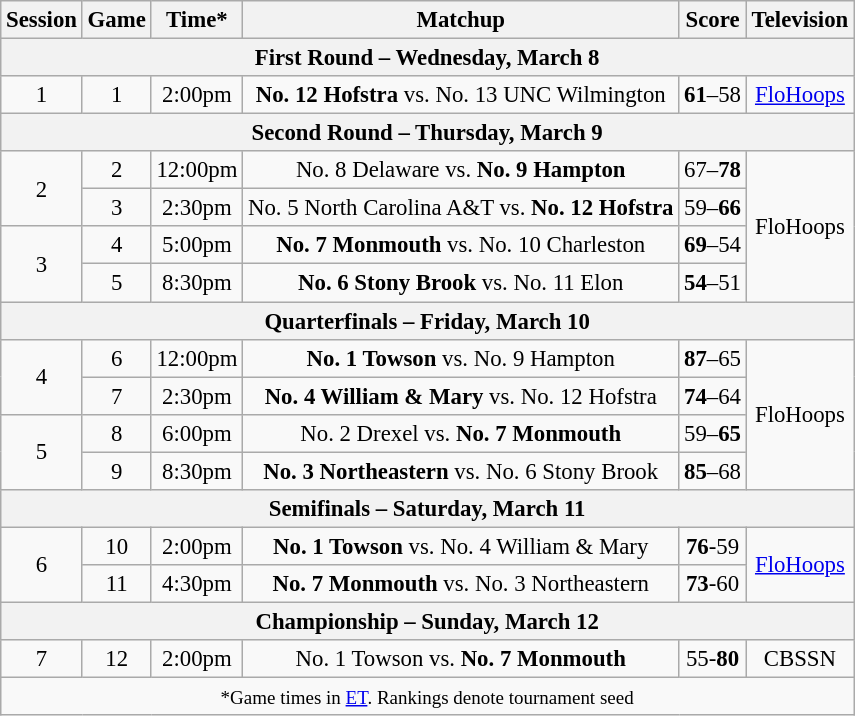<table class="wikitable" style="font-size: 95%;text-align:center">
<tr>
<th>Session</th>
<th>Game</th>
<th>Time*</th>
<th>Matchup</th>
<th>Score</th>
<th>Television</th>
</tr>
<tr>
<th colspan=6>First Round – Wednesday, March 8</th>
</tr>
<tr>
<td>1</td>
<td>1</td>
<td>2:00pm</td>
<td><strong>No. 12 Hofstra</strong> vs. No. 13 UNC Wilmington</td>
<td><strong>61</strong>–58</td>
<td><a href='#'>FloHoops</a></td>
</tr>
<tr>
<th colspan=6>Second Round – Thursday, March 9</th>
</tr>
<tr>
<td rowspan=2>2</td>
<td>2</td>
<td>12:00pm</td>
<td>No. 8 Delaware vs. <strong>No. 9 Hampton</strong></td>
<td>67–<strong>78</strong></td>
<td rowspan=4>FloHoops</td>
</tr>
<tr>
<td>3</td>
<td>2:30pm</td>
<td>No. 5 North Carolina A&T vs. <strong>No. 12 Hofstra</strong></td>
<td>59–<strong>66</strong></td>
</tr>
<tr>
<td rowspan=2>3</td>
<td>4</td>
<td>5:00pm</td>
<td><strong>No. 7 Monmouth</strong> vs. No. 10 Charleston</td>
<td><strong>69</strong>–54</td>
</tr>
<tr>
<td>5</td>
<td>8:30pm</td>
<td><strong>No. 6 Stony Brook</strong> vs. No. 11 Elon</td>
<td><strong>54</strong>–51</td>
</tr>
<tr>
<th colspan=6>Quarterfinals – Friday, March 10</th>
</tr>
<tr>
<td rowspan=2>4</td>
<td>6</td>
<td>12:00pm</td>
<td><strong>No. 1 Towson</strong> vs. No. 9 Hampton</td>
<td><strong>87</strong>–65</td>
<td rowspan=4>FloHoops</td>
</tr>
<tr>
<td>7</td>
<td>2:30pm</td>
<td><strong>No. 4 William & Mary</strong> vs. No. 12 Hofstra</td>
<td><strong>74</strong>–64</td>
</tr>
<tr>
<td rowspan=2>5</td>
<td>8</td>
<td>6:00pm</td>
<td>No. 2 Drexel vs. <strong>No. 7 Monmouth</strong></td>
<td>59–<strong>65</strong></td>
</tr>
<tr>
<td>9</td>
<td>8:30pm</td>
<td><strong>No. 3 Northeastern</strong> vs. No. 6 Stony Brook</td>
<td><strong>85</strong>–68</td>
</tr>
<tr>
<th colspan=6>Semifinals – Saturday, March 11</th>
</tr>
<tr>
<td rowspan=2>6</td>
<td>10</td>
<td>2:00pm</td>
<td><strong>No. 1 Towson</strong> vs. No. 4 William & Mary</td>
<td><strong>76</strong>-59</td>
<td rowspan=2><a href='#'>FloHoops</a></td>
</tr>
<tr>
<td>11</td>
<td>4:30pm</td>
<td><strong>No. 7 Monmouth</strong> vs. No. 3 Northeastern</td>
<td><strong>73</strong>-60</td>
</tr>
<tr>
<th colspan=6>Championship – Sunday, March 12</th>
</tr>
<tr>
<td>7</td>
<td>12</td>
<td>2:00pm</td>
<td>No. 1 Towson vs. <strong>No. 7 Monmouth</strong></td>
<td>55-<strong>80</strong></td>
<td>CBSSN</td>
</tr>
<tr>
<td colspan=6><small>*Game times in <a href='#'>ET</a>. Rankings denote tournament seed</small></td>
</tr>
</table>
